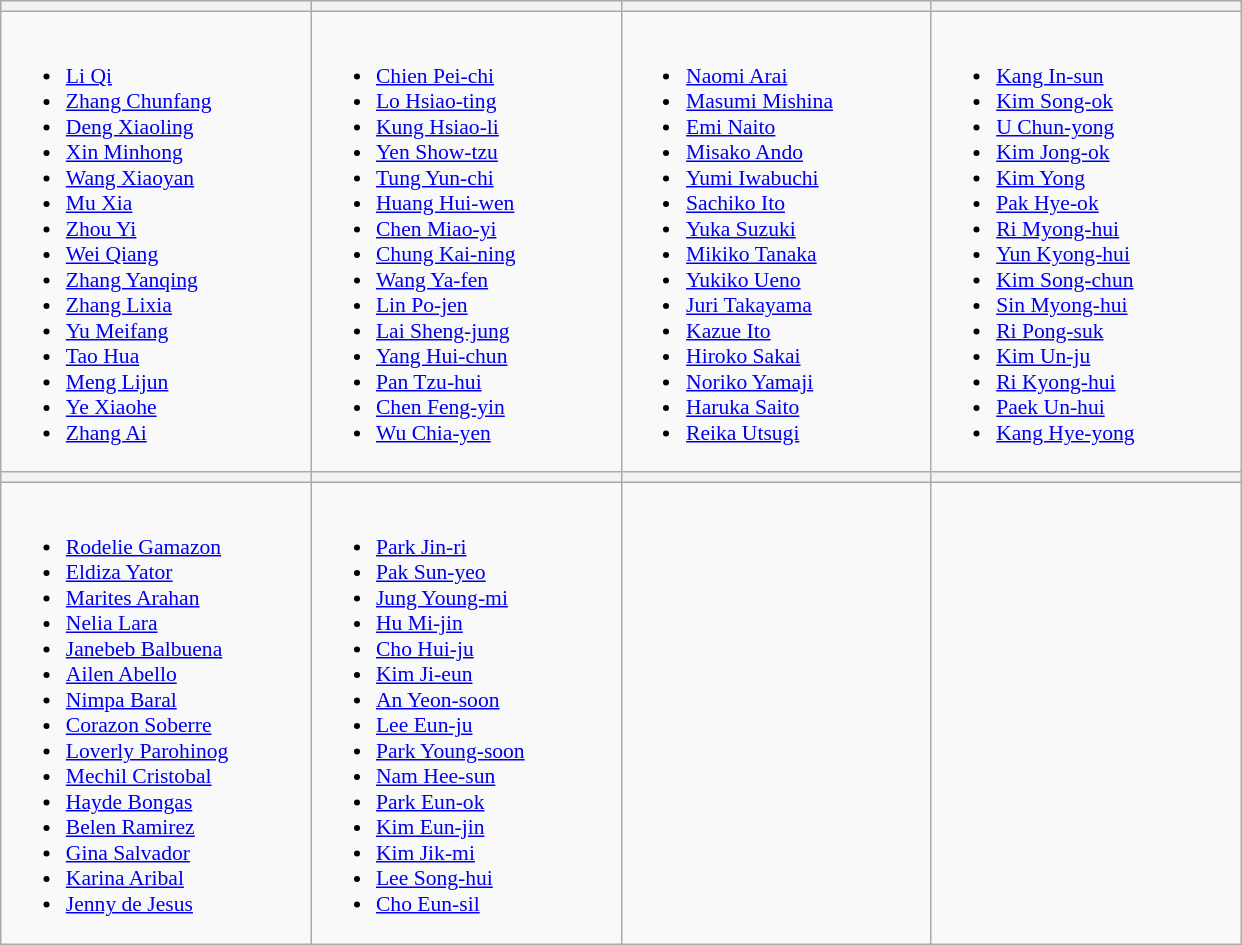<table class="wikitable" style="font-size:90%">
<tr>
<th width=200></th>
<th width=200></th>
<th width=200></th>
<th width=200></th>
</tr>
<tr>
<td valign=top><br><ul><li><a href='#'>Li Qi</a></li><li><a href='#'>Zhang Chunfang</a></li><li><a href='#'>Deng Xiaoling</a></li><li><a href='#'>Xin Minhong</a></li><li><a href='#'>Wang Xiaoyan</a></li><li><a href='#'>Mu Xia</a></li><li><a href='#'>Zhou Yi</a></li><li><a href='#'>Wei Qiang</a></li><li><a href='#'>Zhang Yanqing</a></li><li><a href='#'>Zhang Lixia</a></li><li><a href='#'>Yu Meifang</a></li><li><a href='#'>Tao Hua</a></li><li><a href='#'>Meng Lijun</a></li><li><a href='#'>Ye Xiaohe</a></li><li><a href='#'>Zhang Ai</a></li></ul></td>
<td valign=top><br><ul><li><a href='#'>Chien Pei-chi</a></li><li><a href='#'>Lo Hsiao-ting</a></li><li><a href='#'>Kung Hsiao-li</a></li><li><a href='#'>Yen Show-tzu</a></li><li><a href='#'>Tung Yun-chi</a></li><li><a href='#'>Huang Hui-wen</a></li><li><a href='#'>Chen Miao-yi</a></li><li><a href='#'>Chung Kai-ning</a></li><li><a href='#'>Wang Ya-fen</a></li><li><a href='#'>Lin Po-jen</a></li><li><a href='#'>Lai Sheng-jung</a></li><li><a href='#'>Yang Hui-chun</a></li><li><a href='#'>Pan Tzu-hui</a></li><li><a href='#'>Chen Feng-yin</a></li><li><a href='#'>Wu Chia-yen</a></li></ul></td>
<td valign=top><br><ul><li><a href='#'>Naomi Arai</a></li><li><a href='#'>Masumi Mishina</a></li><li><a href='#'>Emi Naito</a></li><li><a href='#'>Misako Ando</a></li><li><a href='#'>Yumi Iwabuchi</a></li><li><a href='#'>Sachiko Ito</a></li><li><a href='#'>Yuka Suzuki</a></li><li><a href='#'>Mikiko Tanaka</a></li><li><a href='#'>Yukiko Ueno</a></li><li><a href='#'>Juri Takayama</a></li><li><a href='#'>Kazue Ito</a></li><li><a href='#'>Hiroko Sakai</a></li><li><a href='#'>Noriko Yamaji</a></li><li><a href='#'>Haruka Saito</a></li><li><a href='#'>Reika Utsugi</a></li></ul></td>
<td valign=top><br><ul><li><a href='#'>Kang In-sun</a></li><li><a href='#'>Kim Song-ok</a></li><li><a href='#'>U Chun-yong</a></li><li><a href='#'>Kim Jong-ok</a></li><li><a href='#'>Kim Yong</a></li><li><a href='#'>Pak Hye-ok</a></li><li><a href='#'>Ri Myong-hui</a></li><li><a href='#'>Yun Kyong-hui</a></li><li><a href='#'>Kim Song-chun</a></li><li><a href='#'>Sin Myong-hui</a></li><li><a href='#'>Ri Pong-suk</a></li><li><a href='#'>Kim Un-ju</a></li><li><a href='#'>Ri Kyong-hui</a></li><li><a href='#'>Paek Un-hui</a></li><li><a href='#'>Kang Hye-yong</a></li></ul></td>
</tr>
<tr>
<th></th>
<th></th>
<th></th>
<th></th>
</tr>
<tr>
<td valign=top><br><ul><li><a href='#'>Rodelie Gamazon</a></li><li><a href='#'>Eldiza Yator</a></li><li><a href='#'>Marites Arahan</a></li><li><a href='#'>Nelia Lara</a></li><li><a href='#'>Janebeb Balbuena</a></li><li><a href='#'>Ailen Abello</a></li><li><a href='#'>Nimpa Baral</a></li><li><a href='#'>Corazon Soberre</a></li><li><a href='#'>Loverly Parohinog</a></li><li><a href='#'>Mechil Cristobal</a></li><li><a href='#'>Hayde Bongas</a></li><li><a href='#'>Belen Ramirez</a></li><li><a href='#'>Gina Salvador</a></li><li><a href='#'>Karina Aribal</a></li><li><a href='#'>Jenny de Jesus</a></li></ul></td>
<td valign=top><br><ul><li><a href='#'>Park Jin-ri</a></li><li><a href='#'>Pak Sun-yeo</a></li><li><a href='#'>Jung Young-mi</a></li><li><a href='#'>Hu Mi-jin</a></li><li><a href='#'>Cho Hui-ju</a></li><li><a href='#'>Kim Ji-eun</a></li><li><a href='#'>An Yeon-soon</a></li><li><a href='#'>Lee Eun-ju</a></li><li><a href='#'>Park Young-soon</a></li><li><a href='#'>Nam Hee-sun</a></li><li><a href='#'>Park Eun-ok</a></li><li><a href='#'>Kim Eun-jin</a></li><li><a href='#'>Kim Jik-mi</a></li><li><a href='#'>Lee Song-hui</a></li><li><a href='#'>Cho Eun-sil</a></li></ul></td>
<td valign=top></td>
<td valign=top></td>
</tr>
</table>
